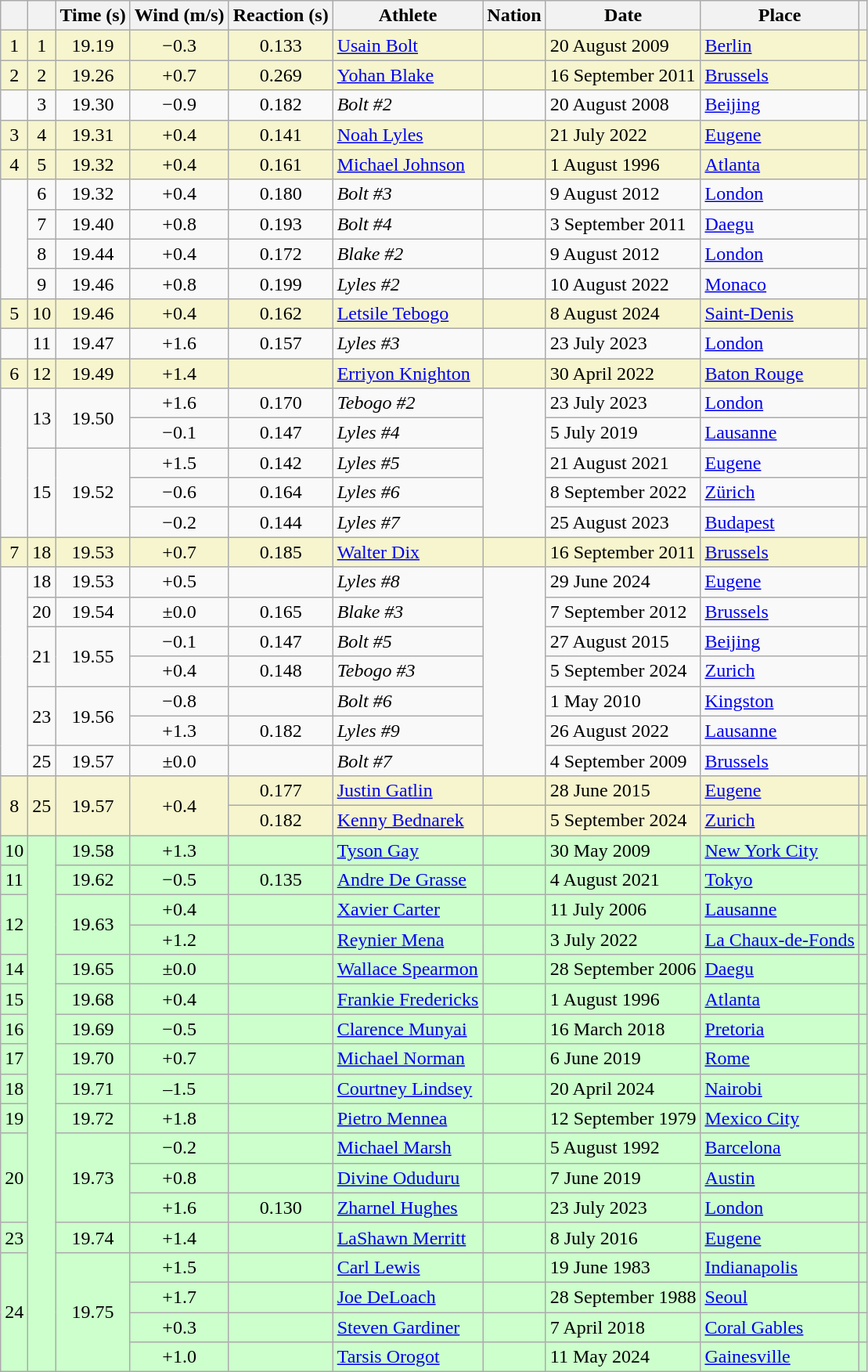<table class="wikitable sortable">
<tr>
<th></th>
<th></th>
<th>Time (s)</th>
<th>Wind (m/s)</th>
<th>Reaction (s)</th>
<th>Athlete</th>
<th>Nation</th>
<th>Date</th>
<th>Place</th>
<th class="unsortable"></th>
</tr>
<tr bgcolor="#f6F5CE">
<td align=center>1</td>
<td align=center>1</td>
<td align=center>19.19</td>
<td align=center>−0.3</td>
<td align=center>0.133</td>
<td><a href='#'>Usain Bolt</a></td>
<td></td>
<td>20 August 2009</td>
<td><a href='#'>Berlin</a></td>
<td></td>
</tr>
<tr bgcolor="#f6F5CE">
<td align=center>2</td>
<td align=center>2</td>
<td align=center>19.26</td>
<td align=center>+0.7</td>
<td align=center>0.269</td>
<td><a href='#'>Yohan Blake</a></td>
<td></td>
<td>16 September 2011</td>
<td><a href='#'>Brussels</a></td>
<td></td>
</tr>
<tr>
<td></td>
<td align=center>3</td>
<td align=center>19.30</td>
<td align=center>−0.9</td>
<td align=center>0.182</td>
<td><em>Bolt #2</em></td>
<td></td>
<td>20 August 2008</td>
<td><a href='#'>Beijing</a></td>
<td></td>
</tr>
<tr bgcolor="#f6F5CE">
<td align="center">3</td>
<td align="center">4</td>
<td align="center">19.31</td>
<td align="center">+0.4</td>
<td align=center>0.141</td>
<td><a href='#'>Noah Lyles</a></td>
<td></td>
<td>21 July 2022</td>
<td><a href='#'>Eugene</a></td>
<td></td>
</tr>
<tr bgcolor="#f6F5CE">
<td align="center">4</td>
<td align="center">5</td>
<td align="center">19.32</td>
<td align="center">+0.4</td>
<td align=center>0.161</td>
<td><a href='#'>Michael Johnson</a></td>
<td></td>
<td>1 August 1996</td>
<td><a href='#'>Atlanta</a></td>
<td></td>
</tr>
<tr>
<td rowspan="4"></td>
<td align="center">6</td>
<td align="center">19.32</td>
<td align="center">+0.4</td>
<td align=center>0.180</td>
<td><em>Bolt #3</em></td>
<td></td>
<td>9 August 2012</td>
<td><a href='#'>London</a></td>
<td></td>
</tr>
<tr>
<td align="center">7</td>
<td align="center">19.40</td>
<td align="center">+0.8</td>
<td align=center>0.193</td>
<td><em>Bolt #4</em></td>
<td></td>
<td>3 September 2011</td>
<td><a href='#'>Daegu</a></td>
<td></td>
</tr>
<tr>
<td align="center">8</td>
<td align="center">19.44</td>
<td align="center">+0.4</td>
<td align=center>0.172</td>
<td><em>Blake #2</em></td>
<td></td>
<td>9 August 2012</td>
<td><a href='#'>London</a></td>
<td></td>
</tr>
<tr>
<td align="center">9</td>
<td align="center">19.46</td>
<td align="center">+0.8</td>
<td align="center">0.199</td>
<td><em>Lyles #2</em></td>
<td></td>
<td>10 August 2022</td>
<td><a href='#'>Monaco</a></td>
<td></td>
</tr>
<tr bgcolor="#f6F5CE">
<td align="center">5</td>
<td align="center">10</td>
<td align="center">19.46</td>
<td align="center">+0.4</td>
<td align="center">0.162</td>
<td><a href='#'>Letsile Tebogo</a></td>
<td></td>
<td>8 August 2024</td>
<td><a href='#'>Saint-Denis</a></td>
<td></td>
</tr>
<tr>
<td></td>
<td align="center">11</td>
<td align="center">19.47</td>
<td align="center">+1.6</td>
<td align="center">0.157</td>
<td><em>Lyles #3</em></td>
<td></td>
<td>23 July 2023</td>
<td><a href='#'>London</a></td>
<td></td>
</tr>
<tr bgcolor="#f6F5CE">
<td align="center">6</td>
<td align="center">12</td>
<td align="center">19.49</td>
<td align="center">+1.4</td>
<td align="center"></td>
<td><a href='#'>Erriyon Knighton</a></td>
<td></td>
<td>30 April 2022</td>
<td><a href='#'>Baton Rouge</a></td>
<td></td>
</tr>
<tr>
<td rowspan="5" align="center"></td>
<td rowspan="2" align="center">13</td>
<td rowspan="2" align="center">19.50</td>
<td align="center">+1.6</td>
<td align="center">0.170</td>
<td><em>Tebogo #2</em></td>
<td rowspan="5"></td>
<td>23 July 2023</td>
<td><a href='#'>London</a></td>
<td></td>
</tr>
<tr>
<td align="center">−0.1</td>
<td align="center">0.147</td>
<td><em>Lyles #4</em></td>
<td>5 July 2019</td>
<td><a href='#'>Lausanne</a></td>
<td></td>
</tr>
<tr>
<td rowspan="3" align="center">15</td>
<td rowspan="3" align="center">19.52</td>
<td align="center">+1.5</td>
<td align="center">0.142</td>
<td><em>Lyles #5</em></td>
<td>21 August 2021</td>
<td><a href='#'>Eugene</a></td>
<td></td>
</tr>
<tr>
<td align="center">−0.6</td>
<td align="center">0.164</td>
<td><em>Lyles #6</em></td>
<td>8 September 2022</td>
<td><a href='#'>Zürich</a></td>
<td></td>
</tr>
<tr>
<td align="center">−0.2</td>
<td align="center">0.144</td>
<td><em>Lyles #7</em></td>
<td>25 August 2023</td>
<td><a href='#'>Budapest</a></td>
<td></td>
</tr>
<tr bgcolor="#f6F5CE">
<td align="center">7</td>
<td align="center">18</td>
<td align="center">19.53</td>
<td align="center">+0.7</td>
<td align="center">0.185</td>
<td><a href='#'>Walter Dix</a></td>
<td></td>
<td>16 September 2011</td>
<td><a href='#'>Brussels</a></td>
<td></td>
</tr>
<tr>
<td rowspan="7"></td>
<td align=center>18</td>
<td align="center">19.53</td>
<td align=center>+0.5</td>
<td align=center></td>
<td><em>Lyles #8</em></td>
<td rowspan="7"></td>
<td>29 June 2024</td>
<td><a href='#'>Eugene</a></td>
<td></td>
</tr>
<tr>
<td align="center">20</td>
<td align="center">19.54</td>
<td align="center">±0.0</td>
<td align="center">0.165</td>
<td><em>Blake #3</em></td>
<td>7 September 2012</td>
<td><a href='#'>Brussels</a></td>
<td></td>
</tr>
<tr>
<td rowspan="2" align="center">21</td>
<td rowspan="2" align="center">19.55</td>
<td align="center">−0.1</td>
<td align="center">0.147</td>
<td><em>Bolt #5</em></td>
<td>27 August 2015</td>
<td><a href='#'>Beijing</a></td>
<td></td>
</tr>
<tr>
<td align="center">+0.4</td>
<td align="center">0.148</td>
<td><em>Tebogo #3</em></td>
<td>5 September 2024</td>
<td><a href='#'>Zurich</a></td>
<td></td>
</tr>
<tr>
<td rowspan="2" align="center">23</td>
<td rowspan="2" align="center">19.56</td>
<td align="center">−0.8</td>
<td align="center"></td>
<td><em>Bolt #6</em></td>
<td>1 May 2010</td>
<td><a href='#'>Kingston</a></td>
<td></td>
</tr>
<tr>
<td align="center">+1.3</td>
<td align="center">0.182</td>
<td><em>Lyles #9</em></td>
<td>26 August 2022</td>
<td><a href='#'>Lausanne</a></td>
<td></td>
</tr>
<tr>
<td align="center">25</td>
<td align="center">19.57</td>
<td align="center">±0.0</td>
<td align="center"></td>
<td><em>Bolt #7</em></td>
<td>4 September 2009</td>
<td><a href='#'>Brussels</a></td>
<td></td>
</tr>
<tr bgcolor="#f6F5CE">
<td rowspan="2" align="center">8</td>
<td rowspan="2" align="center">25</td>
<td rowspan="2" align="center">19.57</td>
<td rowspan="2" align="center">+0.4</td>
<td align="center">0.177</td>
<td><a href='#'>Justin Gatlin</a></td>
<td></td>
<td>28 June 2015</td>
<td><a href='#'>Eugene</a></td>
<td></td>
</tr>
<tr bgcolor="#f6F5CE">
<td align="center">0.182</td>
<td><a href='#'>Kenny Bednarek</a></td>
<td></td>
<td>5 September 2024</td>
<td><a href='#'>Zurich</a></td>
<td></td>
</tr>
<tr bgcolor="#CCFFCC">
<td align="center">10</td>
<td rowspan="18" align="center"></td>
<td align="center">19.58</td>
<td align="center">+1.3</td>
<td align="center"></td>
<td><a href='#'>Tyson Gay</a></td>
<td></td>
<td>30 May 2009</td>
<td><a href='#'>New York City</a></td>
<td></td>
</tr>
<tr bgcolor="#CCFFCC">
<td align="center">11</td>
<td align="center">19.62</td>
<td align="center">−0.5</td>
<td align="center">0.135</td>
<td><a href='#'>Andre De Grasse</a></td>
<td></td>
<td>4 August 2021</td>
<td><a href='#'>Tokyo</a></td>
<td></td>
</tr>
<tr bgcolor="#CCFFCC">
<td rowspan="2" align="center">12</td>
<td rowspan="2" align="center">19.63</td>
<td align="center">+0.4</td>
<td align="center"></td>
<td><a href='#'>Xavier Carter</a></td>
<td></td>
<td>11 July 2006</td>
<td><a href='#'>Lausanne</a></td>
<td></td>
</tr>
<tr bgcolor="#CCFFCC">
<td align="center">+1.2</td>
<td align="center"></td>
<td><a href='#'>Reynier Mena</a></td>
<td></td>
<td>3 July 2022</td>
<td><a href='#'>La Chaux-de-Fonds</a></td>
<td></td>
</tr>
<tr bgcolor="#CCFFCC">
<td align="center">14</td>
<td align="center">19.65</td>
<td align="center">±0.0</td>
<td align=center></td>
<td><a href='#'>Wallace Spearmon</a></td>
<td></td>
<td>28 September 2006</td>
<td><a href='#'>Daegu</a></td>
<td></td>
</tr>
<tr bgcolor=#CCFFCC>
<td align="center">15</td>
<td align="center">19.68</td>
<td align="center">+0.4</td>
<td align="center"></td>
<td><a href='#'>Frankie Fredericks</a></td>
<td></td>
<td>1 August 1996</td>
<td><a href='#'>Atlanta</a></td>
<td></td>
</tr>
<tr bgcolor=#CCFFCC>
<td align=center>16</td>
<td align="center">19.69</td>
<td align=center>−0.5</td>
<td align=center></td>
<td><a href='#'>Clarence Munyai</a></td>
<td></td>
<td>16 March 2018</td>
<td><a href='#'>Pretoria</a></td>
<td></td>
</tr>
<tr bgcolor=#CCFFCC>
<td align=center>17</td>
<td align="center">19.70</td>
<td align=center>+0.7</td>
<td align=center></td>
<td><a href='#'>Michael Norman</a></td>
<td></td>
<td>6 June 2019</td>
<td><a href='#'>Rome</a></td>
<td></td>
</tr>
<tr bgcolor=#CCFFCC>
<td align=center>18</td>
<td align="center">19.71</td>
<td align=center>–1.5</td>
<td align=center></td>
<td><a href='#'>Courtney Lindsey</a></td>
<td></td>
<td>20 April 2024</td>
<td><a href='#'>Nairobi</a></td>
<td></td>
</tr>
<tr bgcolor=#CCFFCC>
<td align=center>19</td>
<td align="center">19.72</td>
<td align=center>+1.8</td>
<td align=center></td>
<td><a href='#'>Pietro Mennea</a></td>
<td></td>
<td>12 September 1979</td>
<td><a href='#'>Mexico City</a></td>
<td></td>
</tr>
<tr bgcolor=#CCFFCC>
<td rowspan=3 align=center>20</td>
<td rowspan="3" align="center">19.73</td>
<td align=center>−0.2</td>
<td align=center></td>
<td><a href='#'>Michael Marsh</a></td>
<td></td>
<td>5 August 1992</td>
<td><a href='#'>Barcelona</a></td>
<td></td>
</tr>
<tr bgcolor=#CCFFCC>
<td align=center>+0.8</td>
<td align=center></td>
<td><a href='#'>Divine Oduduru</a></td>
<td></td>
<td>7 June 2019</td>
<td><a href='#'>Austin</a></td>
<td></td>
</tr>
<tr bgcolor=#CCFFCC>
<td align=center>+1.6</td>
<td align=center>0.130</td>
<td><a href='#'>Zharnel Hughes</a></td>
<td></td>
<td>23 July 2023</td>
<td><a href='#'>London</a></td>
<td></td>
</tr>
<tr bgcolor=#CCFFCC>
<td align=center>23</td>
<td align="center">19.74</td>
<td align=center>+1.4</td>
<td align=center></td>
<td><a href='#'>LaShawn Merritt</a></td>
<td></td>
<td>8 July 2016</td>
<td><a href='#'>Eugene</a></td>
<td></td>
</tr>
<tr bgcolor=#CCFFCC>
<td rowspan="4" align="center">24</td>
<td rowspan="4" align="center">19.75</td>
<td align=center>+1.5</td>
<td align=center></td>
<td><a href='#'>Carl Lewis</a></td>
<td></td>
<td>19 June 1983</td>
<td><a href='#'>Indianapolis</a></td>
<td></td>
</tr>
<tr bgcolor=#CCFFCC>
<td align=center>+1.7</td>
<td align=center></td>
<td><a href='#'>Joe DeLoach</a></td>
<td></td>
<td>28 September 1988</td>
<td><a href='#'>Seoul</a></td>
<td></td>
</tr>
<tr bgcolor=#CCFFCC>
<td align=center>+0.3</td>
<td align=center></td>
<td><a href='#'>Steven Gardiner</a></td>
<td></td>
<td>7 April 2018</td>
<td><a href='#'>Coral Gables</a></td>
<td></td>
</tr>
<tr bgcolor=#CCFFCC>
<td align=center>+1.0</td>
<td></td>
<td><a href='#'>Tarsis Orogot</a></td>
<td></td>
<td>11 May 2024</td>
<td><a href='#'>Gainesville</a></td>
<td></td>
</tr>
</table>
